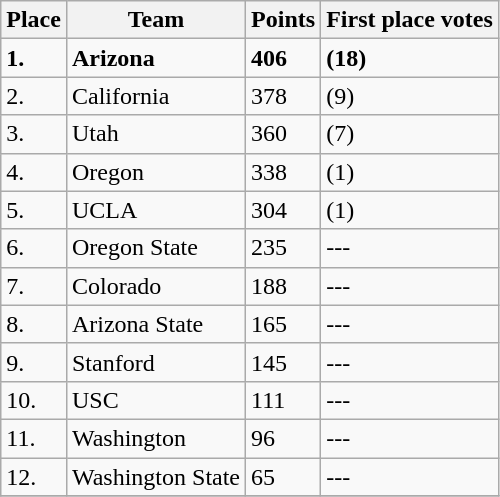<table class="wikitable">
<tr>
<th>Place</th>
<th>Team</th>
<th>Points</th>
<th>First place votes</th>
</tr>
<tr>
<td><strong>1.</strong></td>
<td><strong>Arizona</strong></td>
<td><strong>406</strong></td>
<td><strong>(18)</strong></td>
</tr>
<tr>
<td>2.</td>
<td>California</td>
<td>378</td>
<td>(9)</td>
</tr>
<tr>
<td>3.</td>
<td>Utah</td>
<td>360</td>
<td>(7)</td>
</tr>
<tr>
<td>4.</td>
<td>Oregon</td>
<td>338</td>
<td>(1)</td>
</tr>
<tr>
<td>5.</td>
<td>UCLA</td>
<td>304</td>
<td>(1)</td>
</tr>
<tr>
<td>6.</td>
<td>Oregon State</td>
<td>235</td>
<td>---</td>
</tr>
<tr>
<td>7.</td>
<td>Colorado</td>
<td>188</td>
<td>---</td>
</tr>
<tr>
<td>8.</td>
<td>Arizona State</td>
<td>165</td>
<td>---</td>
</tr>
<tr>
<td>9.</td>
<td>Stanford</td>
<td>145</td>
<td>---</td>
</tr>
<tr>
<td>10.</td>
<td>USC</td>
<td>111</td>
<td>---</td>
</tr>
<tr>
<td>11.</td>
<td>Washington</td>
<td>96</td>
<td>---</td>
</tr>
<tr>
<td>12.</td>
<td>Washington State</td>
<td>65</td>
<td>---</td>
</tr>
<tr>
</tr>
</table>
